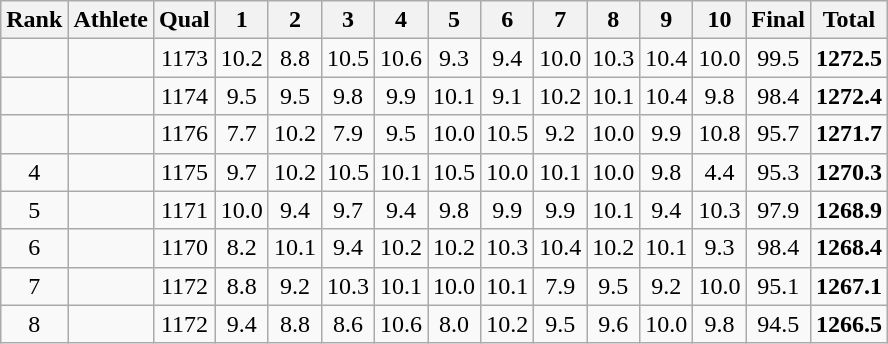<table class="wikitable sortable">
<tr>
<th>Rank</th>
<th>Athlete</th>
<th>Qual</th>
<th>1</th>
<th>2</th>
<th>3</th>
<th>4</th>
<th>5</th>
<th>6</th>
<th>7</th>
<th>8</th>
<th>9</th>
<th>10</th>
<th>Final</th>
<th>Total</th>
</tr>
<tr>
<td align="center"></td>
<td></td>
<td align="center">1173</td>
<td align="center">10.2</td>
<td align="center">8.8</td>
<td align="center">10.5</td>
<td align="center">10.6</td>
<td align="center">9.3</td>
<td align="center">9.4</td>
<td align="center">10.0</td>
<td align="center">10.3</td>
<td align="center">10.4</td>
<td align="center">10.0</td>
<td align="center">99.5</td>
<td align="center"><strong>1272.5</strong></td>
</tr>
<tr>
<td align="center"></td>
<td></td>
<td align="center">1174</td>
<td align="center">9.5</td>
<td align="center">9.5</td>
<td align="center">9.8</td>
<td align="center">9.9</td>
<td align="center">10.1</td>
<td align="center">9.1</td>
<td align="center">10.2</td>
<td align="center">10.1</td>
<td align="center">10.4</td>
<td align="center">9.8</td>
<td align="center">98.4</td>
<td align="center"><strong>1272.4</strong></td>
</tr>
<tr>
<td align="center"></td>
<td></td>
<td align="center">1176</td>
<td align="center">7.7</td>
<td align="center">10.2</td>
<td align="center">7.9</td>
<td align="center">9.5</td>
<td align="center">10.0</td>
<td align="center">10.5</td>
<td align="center">9.2</td>
<td align="center">10.0</td>
<td align="center">9.9</td>
<td align="center">10.8</td>
<td align="center">95.7</td>
<td align="center"><strong>1271.7</strong></td>
</tr>
<tr>
<td align="center">4</td>
<td></td>
<td align="center">1175</td>
<td align="center">9.7</td>
<td align="center">10.2</td>
<td align="center">10.5</td>
<td align="center">10.1</td>
<td align="center">10.5</td>
<td align="center">10.0</td>
<td align="center">10.1</td>
<td align="center">10.0</td>
<td align="center">9.8</td>
<td align="center">4.4</td>
<td align="center">95.3</td>
<td align="center"><strong>1270.3</strong></td>
</tr>
<tr>
<td align="center">5</td>
<td></td>
<td align="center">1171</td>
<td align="center">10.0</td>
<td align="center">9.4</td>
<td align="center">9.7</td>
<td align="center">9.4</td>
<td align="center">9.8</td>
<td align="center">9.9</td>
<td align="center">9.9</td>
<td align="center">10.1</td>
<td align="center">9.4</td>
<td align="center">10.3</td>
<td align="center">97.9</td>
<td align="center"><strong>1268.9</strong></td>
</tr>
<tr>
<td align="center">6</td>
<td></td>
<td align="center">1170</td>
<td align="center">8.2</td>
<td align="center">10.1</td>
<td align="center">9.4</td>
<td align="center">10.2</td>
<td align="center">10.2</td>
<td align="center">10.3</td>
<td align="center">10.4</td>
<td align="center">10.2</td>
<td align="center">10.1</td>
<td align="center">9.3</td>
<td align="center">98.4</td>
<td align="center"><strong>1268.4</strong></td>
</tr>
<tr>
<td align="center">7</td>
<td></td>
<td align="center">1172</td>
<td align="center">8.8</td>
<td align="center">9.2</td>
<td align="center">10.3</td>
<td align="center">10.1</td>
<td align="center">10.0</td>
<td align="center">10.1</td>
<td align="center">7.9</td>
<td align="center">9.5</td>
<td align="center">9.2</td>
<td align="center">10.0</td>
<td align="center">95.1</td>
<td align="center"><strong>1267.1</strong></td>
</tr>
<tr>
<td align="center">8</td>
<td></td>
<td align="center">1172</td>
<td align="center">9.4</td>
<td align="center">8.8</td>
<td align="center">8.6</td>
<td align="center">10.6</td>
<td align="center">8.0</td>
<td align="center">10.2</td>
<td align="center">9.5</td>
<td align="center">9.6</td>
<td align="center">10.0</td>
<td align="center">9.8</td>
<td align="center">94.5</td>
<td align="center"><strong>1266.5</strong></td>
</tr>
</table>
